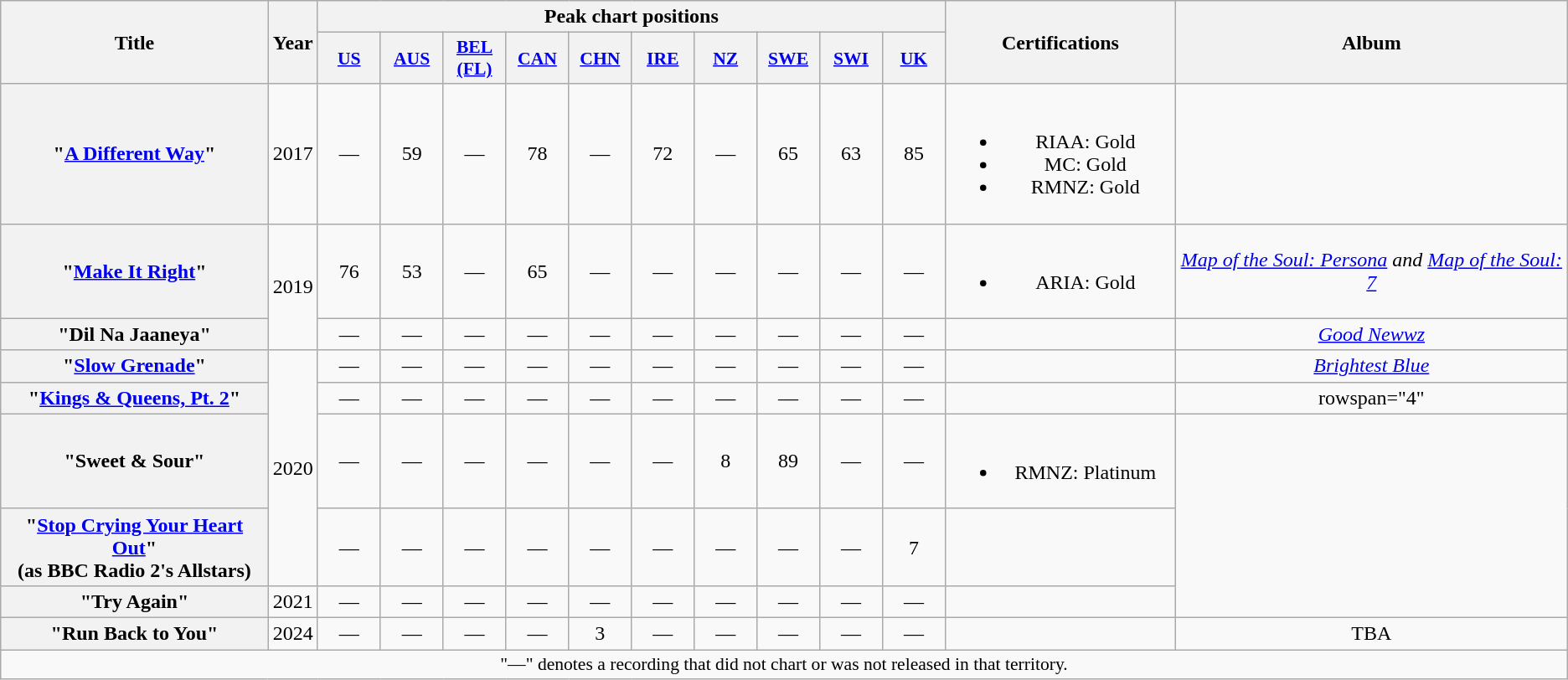<table class="wikitable plainrowheaders" style="text-align:center">
<tr>
<th scope="col" rowspan="2">Title</th>
<th scope="col" rowspan="2">Year</th>
<th scope="col" colspan="10">Peak chart positions</th>
<th scope="col" rowspan="2" style="width:11em;">Certifications</th>
<th scope="col" rowspan="2">Album</th>
</tr>
<tr>
<th scope="col" style="width:3em;font-size:90%;"><a href='#'>US</a><br></th>
<th scope="col" style="width:3em;font-size:90%;"><a href='#'>AUS</a><br></th>
<th scope="col" style="width:3em;font-size:90%;"><a href='#'>BEL <br>(FL)</a><br></th>
<th scope="col" style="width:3em;font-size:90%;"><a href='#'>CAN</a><br></th>
<th scope="col" style="width:3em;font-size:90%;"><a href='#'>CHN</a><br></th>
<th scope="col" style="width:3em;font-size:90%;"><a href='#'>IRE</a><br></th>
<th scope="col" style="width:3em;font-size:90%;"><a href='#'>NZ</a><br></th>
<th scope="col" style="width:3em;font-size:90%;"><a href='#'>SWE</a><br></th>
<th scope="col" style="width:3em;font-size:90%;"><a href='#'>SWI</a><br></th>
<th scope="col" style="width:3em;font-size:90%;"><a href='#'>UK</a><br></th>
</tr>
<tr>
<th scope="row">"<a href='#'>A Different Way</a>"<br></th>
<td>2017</td>
<td>—</td>
<td>59</td>
<td>—</td>
<td>78</td>
<td>—</td>
<td>72</td>
<td>—</td>
<td>65</td>
<td>63</td>
<td>85</td>
<td><br><ul><li>RIAA: Gold</li><li>MC: Gold</li><li>RMNZ: Gold</li></ul></td>
<td></td>
</tr>
<tr>
<th scope="row">"<a href='#'>Make It Right</a>"<br></th>
<td rowspan="2">2019</td>
<td>76</td>
<td>53</td>
<td>—</td>
<td>65</td>
<td>—</td>
<td>—</td>
<td>—</td>
<td>—</td>
<td>—</td>
<td>—</td>
<td><br><ul><li>ARIA: Gold</li></ul></td>
<td><em><a href='#'>Map of the Soul: Persona</a> and <a href='#'>Map of the Soul: 7</a></em></td>
</tr>
<tr>
<th scope="row">"Dil Na Jaaneya"<br></th>
<td>—</td>
<td>—</td>
<td>—</td>
<td>—</td>
<td>—</td>
<td>—</td>
<td>—</td>
<td>—</td>
<td>—</td>
<td>—</td>
<td></td>
<td><em><a href='#'>Good Newwz</a></em></td>
</tr>
<tr>
<th scope="row">"<a href='#'>Slow Grenade</a>"<br></th>
<td rowspan="4">2020</td>
<td>—</td>
<td>—</td>
<td>—</td>
<td>—</td>
<td>—</td>
<td>—</td>
<td>—</td>
<td>—</td>
<td>—</td>
<td>—</td>
<td></td>
<td><em><a href='#'>Brightest Blue</a></em></td>
</tr>
<tr>
<th scope="row">"<a href='#'>Kings & Queens, Pt. 2</a>"<br></th>
<td>—</td>
<td>—</td>
<td>—</td>
<td>—</td>
<td>—</td>
<td>—</td>
<td>—</td>
<td>—</td>
<td>—</td>
<td>—</td>
<td></td>
<td>rowspan="4" </td>
</tr>
<tr>
<th scope="row">"Sweet & Sour"<br></th>
<td>—</td>
<td>—</td>
<td>—</td>
<td>—</td>
<td>—</td>
<td>—</td>
<td>8</td>
<td>89</td>
<td>—</td>
<td>—</td>
<td><br><ul><li>RMNZ: Platinum</li></ul></td>
</tr>
<tr>
<th scope="row">"<a href='#'>Stop Crying Your Heart Out</a>"<br><span>(as BBC Radio 2's Allstars)</span></th>
<td>—</td>
<td>—</td>
<td>—</td>
<td>—</td>
<td>—</td>
<td>—</td>
<td>—</td>
<td>—</td>
<td>—</td>
<td>7</td>
<td></td>
</tr>
<tr>
<th scope="row">"Try Again"<br></th>
<td>2021</td>
<td>—</td>
<td>—</td>
<td>—</td>
<td>—</td>
<td>—</td>
<td>—</td>
<td>—</td>
<td>—</td>
<td>—</td>
<td>—</td>
<td></td>
</tr>
<tr>
<th scope="row">"Run Back to You"<br></th>
<td>2024</td>
<td>—</td>
<td>—</td>
<td>—</td>
<td>—</td>
<td>3</td>
<td>—</td>
<td>—</td>
<td>—</td>
<td>—</td>
<td>—</td>
<td></td>
<td>TBA</td>
</tr>
<tr>
<td colspan="14" style="font-size:90%">"—" denotes a recording that did not chart or was not released in that territory.</td>
</tr>
</table>
